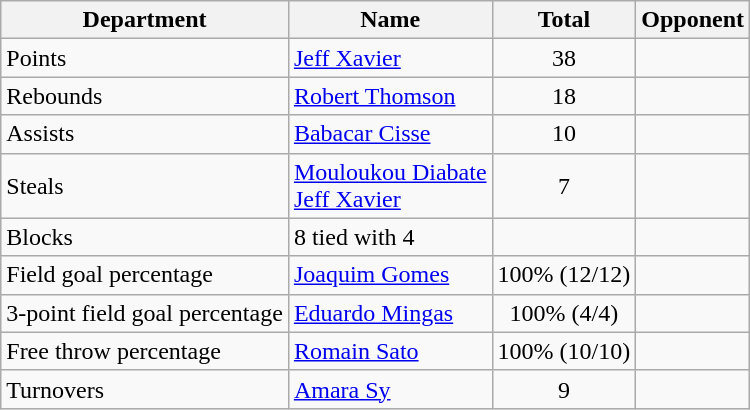<table class=wikitable>
<tr>
<th>Department</th>
<th>Name</th>
<th>Total</th>
<th>Opponent</th>
</tr>
<tr>
<td>Points</td>
<td> <a href='#'>Jeff Xavier</a></td>
<td align=center>38</td>
<td></td>
</tr>
<tr>
<td>Rebounds</td>
<td> <a href='#'>Robert Thomson</a></td>
<td align=center>18</td>
<td></td>
</tr>
<tr>
<td>Assists</td>
<td> <a href='#'>Babacar Cisse</a></td>
<td align=center>10</td>
<td></td>
</tr>
<tr>
<td>Steals</td>
<td> <a href='#'>Mouloukou Diabate</a><br> <a href='#'>Jeff Xavier</a></td>
<td align=center>7</td>
<td><br></td>
</tr>
<tr>
<td>Blocks</td>
<td>8 tied with 4</td>
<td></td>
<td></td>
</tr>
<tr>
<td>Field goal percentage</td>
<td> <a href='#'>Joaquim Gomes</a></td>
<td align=center>100% (12/12)</td>
<td></td>
</tr>
<tr>
<td>3-point field goal percentage</td>
<td> <a href='#'>Eduardo Mingas</a></td>
<td align=center>100% (4/4)</td>
<td></td>
</tr>
<tr>
<td>Free throw percentage</td>
<td> <a href='#'>Romain Sato</a></td>
<td align=center>100% (10/10)</td>
<td></td>
</tr>
<tr>
<td>Turnovers</td>
<td> <a href='#'>Amara Sy</a></td>
<td align=center>9</td>
<td></td>
</tr>
</table>
